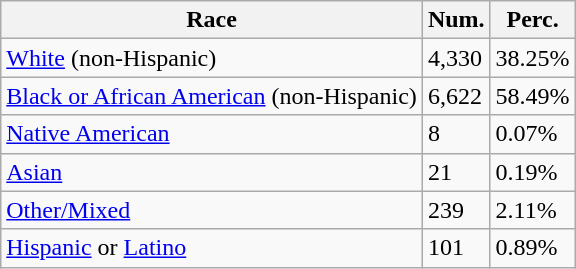<table class="wikitable">
<tr>
<th>Race</th>
<th>Num.</th>
<th>Perc.</th>
</tr>
<tr>
<td><a href='#'>White</a> (non-Hispanic)</td>
<td>4,330</td>
<td>38.25%</td>
</tr>
<tr>
<td><a href='#'>Black or African American</a> (non-Hispanic)</td>
<td>6,622</td>
<td>58.49%</td>
</tr>
<tr>
<td><a href='#'>Native American</a></td>
<td>8</td>
<td>0.07%</td>
</tr>
<tr>
<td><a href='#'>Asian</a></td>
<td>21</td>
<td>0.19%</td>
</tr>
<tr>
<td><a href='#'>Other/Mixed</a></td>
<td>239</td>
<td>2.11%</td>
</tr>
<tr>
<td><a href='#'>Hispanic</a> or <a href='#'>Latino</a></td>
<td>101</td>
<td>0.89%</td>
</tr>
</table>
